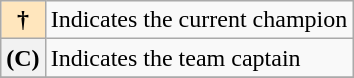<table class="wikitable">
<tr>
<th style="background-color:#FFE6BD">†</th>
<td>Indicates the current champion</td>
</tr>
<tr>
<th>(C)</th>
<td>Indicates the team captain</td>
</tr>
<tr>
</tr>
</table>
